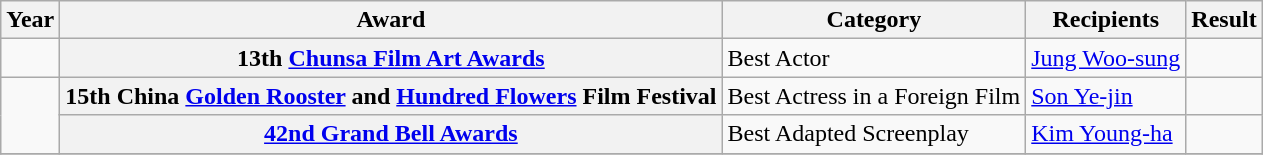<table class="wikitable plainrowheaders sortable">
<tr>
<th>Year</th>
<th scope="col">Award</th>
<th scope="col">Category</th>
<th scope="col">Recipients</th>
<th scope="col">Result</th>
</tr>
<tr>
<td></td>
<th scope="row">13th <a href='#'>Chunsa Film Art Awards</a></th>
<td>Best Actor</td>
<td><a href='#'>Jung Woo-sung</a></td>
<td></td>
</tr>
<tr>
<td rowspan="2"></td>
<th scope="row">15th China <a href='#'>Golden Rooster</a> and <a href='#'>Hundred Flowers</a> Film Festival</th>
<td>Best Actress in a Foreign Film</td>
<td><a href='#'>Son Ye-jin</a></td>
<td></td>
</tr>
<tr>
<th scope="row"><a href='#'>42nd Grand Bell Awards</a></th>
<td>Best Adapted Screenplay</td>
<td><a href='#'>Kim Young-ha</a></td>
<td></td>
</tr>
<tr>
</tr>
</table>
